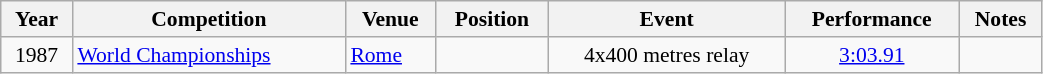<table class="wikitable" width=55% style="font-size:90%; text-align:center;">
<tr>
<th>Year</th>
<th>Competition</th>
<th>Venue</th>
<th>Position</th>
<th>Event</th>
<th>Performance</th>
<th>Notes</th>
</tr>
<tr>
<td>1987</td>
<td align=left><a href='#'>World Championships</a></td>
<td align=left> <a href='#'>Rome</a></td>
<td></td>
<td>4x400 metres relay</td>
<td><a href='#'>3:03.91</a></td>
<td></td>
</tr>
</table>
